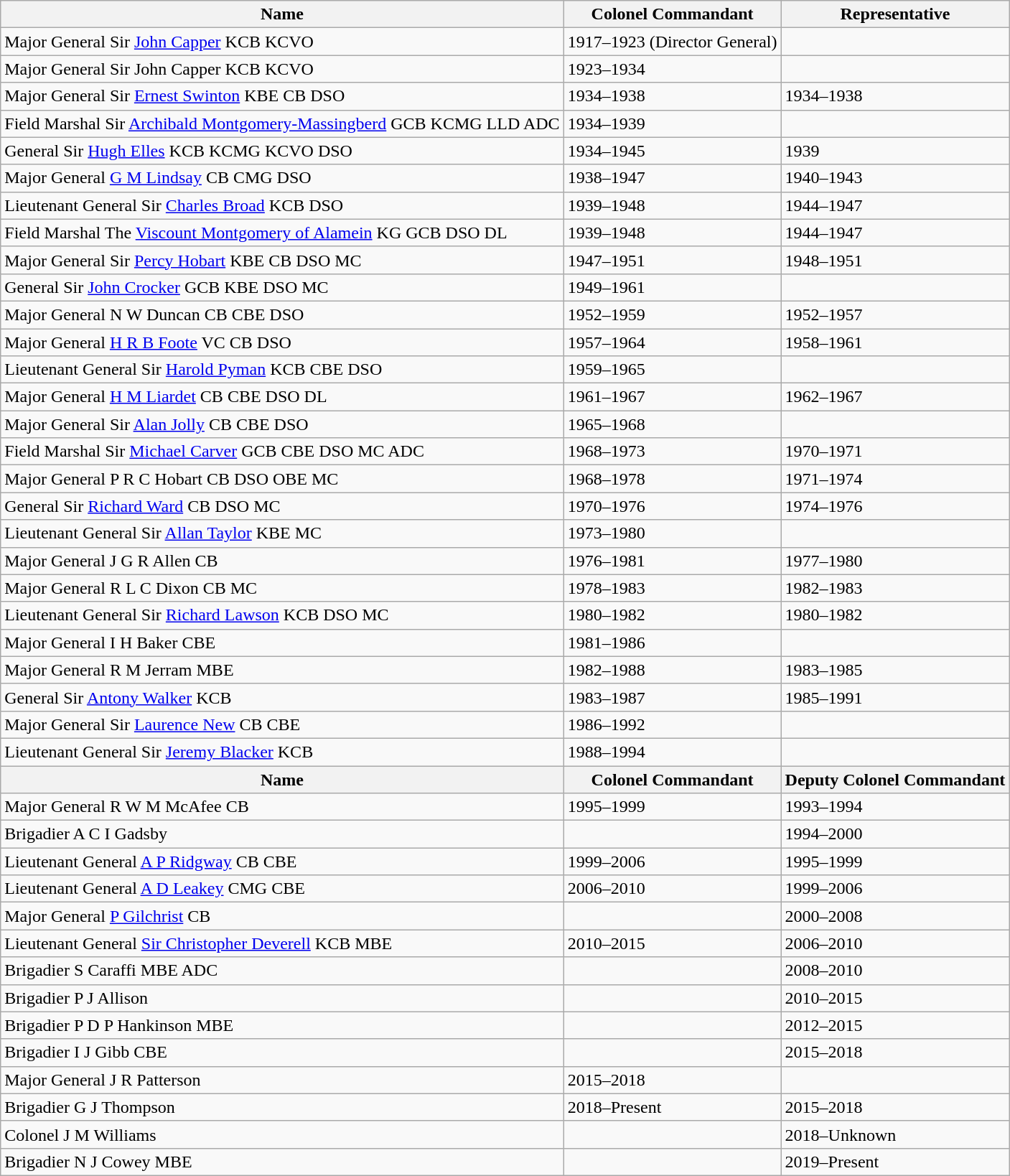<table class="wikitable">
<tr>
<th>Name</th>
<th>Colonel Commandant</th>
<th>Representative</th>
</tr>
<tr>
<td>Major General Sir <a href='#'>John Capper</a> KCB KCVO</td>
<td>1917–1923 (Director General)</td>
<td></td>
</tr>
<tr>
<td>Major General Sir John Capper KCB KCVO</td>
<td>1923–1934</td>
<td></td>
</tr>
<tr>
<td>Major General Sir <a href='#'>Ernest Swinton</a> KBE CB DSO</td>
<td>1934–1938</td>
<td>1934–1938</td>
</tr>
<tr>
<td>Field Marshal Sir <a href='#'>Archibald Montgomery-Massingberd</a> GCB KCMG LLD ADC</td>
<td>1934–1939</td>
<td></td>
</tr>
<tr>
<td>General Sir <a href='#'>Hugh Elles</a> KCB KCMG KCVO DSO</td>
<td>1934–1945</td>
<td>1939</td>
</tr>
<tr>
<td>Major General <a href='#'>G M Lindsay</a> CB CMG DSO</td>
<td>1938–1947</td>
<td>1940–1943</td>
</tr>
<tr>
<td>Lieutenant General Sir <a href='#'>Charles Broad</a> KCB DSO</td>
<td>1939–1948</td>
<td>1944–1947</td>
</tr>
<tr>
<td>Field Marshal The <a href='#'>Viscount Montgomery of Alamein</a> KG GCB DSO DL</td>
<td>1939–1948</td>
<td>1944–1947</td>
</tr>
<tr>
<td>Major General Sir <a href='#'>Percy Hobart</a> KBE CB DSO MC</td>
<td>1947–1951</td>
<td>1948–1951</td>
</tr>
<tr>
<td>General Sir <a href='#'>John Crocker</a> GCB KBE DSO MC</td>
<td>1949–1961</td>
<td></td>
</tr>
<tr>
<td>Major General N W Duncan CB CBE DSO</td>
<td>1952–1959</td>
<td>1952–1957</td>
</tr>
<tr>
<td>Major General <a href='#'>H R B Foote</a> VC CB DSO</td>
<td>1957–1964</td>
<td>1958–1961</td>
</tr>
<tr>
<td>Lieutenant General Sir <a href='#'>Harold Pyman</a> KCB CBE DSO</td>
<td>1959–1965</td>
<td></td>
</tr>
<tr>
<td>Major General <a href='#'>H M Liardet</a> CB CBE DSO DL</td>
<td>1961–1967</td>
<td>1962–1967</td>
</tr>
<tr>
<td>Major General Sir <a href='#'>Alan Jolly</a> CB CBE DSO</td>
<td>1965–1968</td>
<td></td>
</tr>
<tr>
<td>Field Marshal Sir <a href='#'>Michael Carver</a> GCB CBE DSO MC ADC</td>
<td>1968–1973</td>
<td>1970–1971</td>
</tr>
<tr>
<td>Major General P R C Hobart CB DSO OBE MC</td>
<td>1968–1978</td>
<td>1971–1974</td>
</tr>
<tr>
<td>General Sir <a href='#'>Richard Ward</a> CB DSO MC</td>
<td>1970–1976</td>
<td>1974–1976</td>
</tr>
<tr>
<td>Lieutenant General Sir <a href='#'>Allan Taylor</a> KBE MC</td>
<td>1973–1980</td>
<td></td>
</tr>
<tr>
<td>Major General J G R Allen CB</td>
<td>1976–1981</td>
<td>1977–1980</td>
</tr>
<tr>
<td>Major General R L C Dixon CB MC</td>
<td>1978–1983</td>
<td>1982–1983</td>
</tr>
<tr>
<td>Lieutenant General Sir <a href='#'>Richard Lawson</a> KCB DSO MC</td>
<td>1980–1982</td>
<td>1980–1982</td>
</tr>
<tr>
<td>Major General I H Baker CBE</td>
<td>1981–1986</td>
<td></td>
</tr>
<tr>
<td>Major General R M Jerram MBE</td>
<td>1982–1988</td>
<td>1983–1985</td>
</tr>
<tr>
<td>General Sir <a href='#'>Antony Walker</a> KCB</td>
<td>1983–1987</td>
<td>1985–1991</td>
</tr>
<tr>
<td>Major General Sir <a href='#'>Laurence New</a> CB CBE</td>
<td>1986–1992</td>
<td></td>
</tr>
<tr>
<td>Lieutenant General Sir <a href='#'>Jeremy Blacker</a> KCB</td>
<td>1988–1994</td>
<td></td>
</tr>
<tr>
<th>Name</th>
<th>Colonel Commandant</th>
<th>Deputy Colonel Commandant</th>
</tr>
<tr>
<td>Major General R W M McAfee CB</td>
<td>1995–1999</td>
<td>1993–1994</td>
</tr>
<tr>
<td>Brigadier A C I Gadsby</td>
<td></td>
<td>1994–2000</td>
</tr>
<tr>
<td>Lieutenant General <a href='#'>A P Ridgway</a> CB CBE</td>
<td>1999–2006</td>
<td>1995–1999</td>
</tr>
<tr>
<td>Lieutenant General <a href='#'>A D Leakey</a> CMG CBE</td>
<td>2006–2010</td>
<td>1999–2006</td>
</tr>
<tr>
<td>Major General <a href='#'>P Gilchrist</a> CB</td>
<td></td>
<td>2000–2008</td>
</tr>
<tr>
<td>Lieutenant  General <a href='#'>Sir Christopher Deverell</a> KCB MBE</td>
<td>2010–2015</td>
<td>2006–2010</td>
</tr>
<tr>
<td>Brigadier S Caraffi MBE ADC</td>
<td></td>
<td>2008–2010</td>
</tr>
<tr>
<td>Brigadier P J Allison</td>
<td></td>
<td>2010–2015</td>
</tr>
<tr>
<td>Brigadier P D P Hankinson MBE</td>
<td></td>
<td>2012–2015</td>
</tr>
<tr>
<td>Brigadier I J Gibb CBE</td>
<td></td>
<td>2015–2018</td>
</tr>
<tr>
<td>Major General J R Patterson</td>
<td>2015–2018</td>
<td></td>
</tr>
<tr>
<td>Brigadier G J Thompson</td>
<td>2018–Present</td>
<td>2015–2018</td>
</tr>
<tr>
<td>Colonel J M Williams</td>
<td></td>
<td>2018–Unknown</td>
</tr>
<tr>
<td>Brigadier N J Cowey MBE</td>
<td></td>
<td>2019–Present</td>
</tr>
</table>
